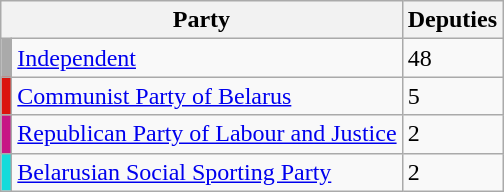<table class="wikitable">
<tr>
<th colspan=2>Party</th>
<th>Deputies</th>
</tr>
<tr>
<td style="background:#AAAAAA"></td>
<td><a href='#'>Independent</a></td>
<td>48</td>
</tr>
<tr>
<td style="background:#DB140D"></td>
<td><a href='#'>Communist Party of Belarus</a></td>
<td>5</td>
</tr>
<tr>
<td style="background:#C71585"></td>
<td><a href='#'>Republican Party of Labour and Justice</a></td>
<td>2</td>
</tr>
<tr>
<td style="background:#14DBDB"></td>
<td><a href='#'>Belarusian Social Sporting Party</a></td>
<td>2</td>
</tr>
</table>
